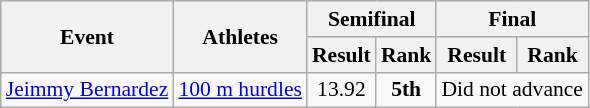<table class="wikitable" border="1" style="font-size:90%">
<tr>
<th rowspan=2>Event</th>
<th rowspan=2>Athletes</th>
<th colspan=2>Semifinal</th>
<th colspan=2>Final</th>
</tr>
<tr>
<th>Result</th>
<th>Rank</th>
<th>Result</th>
<th>Rank</th>
</tr>
<tr>
<td><a href='#'>Jeimmy Bernardez</a></td>
<td><a href='#'>100 m hurdles</a></td>
<td align=center>13.92</td>
<td align=center><strong>5th</strong></td>
<td align=center colspan="7">Did not advance</td>
</tr>
</table>
